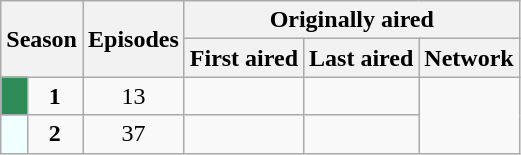<table class="wikitable" style="text-align:center">
<tr>
<th colspan="2" rowspan="2">Season</th>
<th rowspan="2">Episodes</th>
<th colspan="3">Originally aired</th>
</tr>
<tr>
<th>First aired</th>
<th>Last aired</th>
<th>Network</th>
</tr>
<tr>
<td style="background:#2E8B57;"></td>
<td><strong>1</strong></td>
<td>13</td>
<td></td>
<td></td>
<td rowspan="2"></td>
</tr>
<tr>
<td style="background:#F0FFFF;"></td>
<td><strong>2</strong></td>
<td>37</td>
<td></td>
<td></td>
</tr>
</table>
